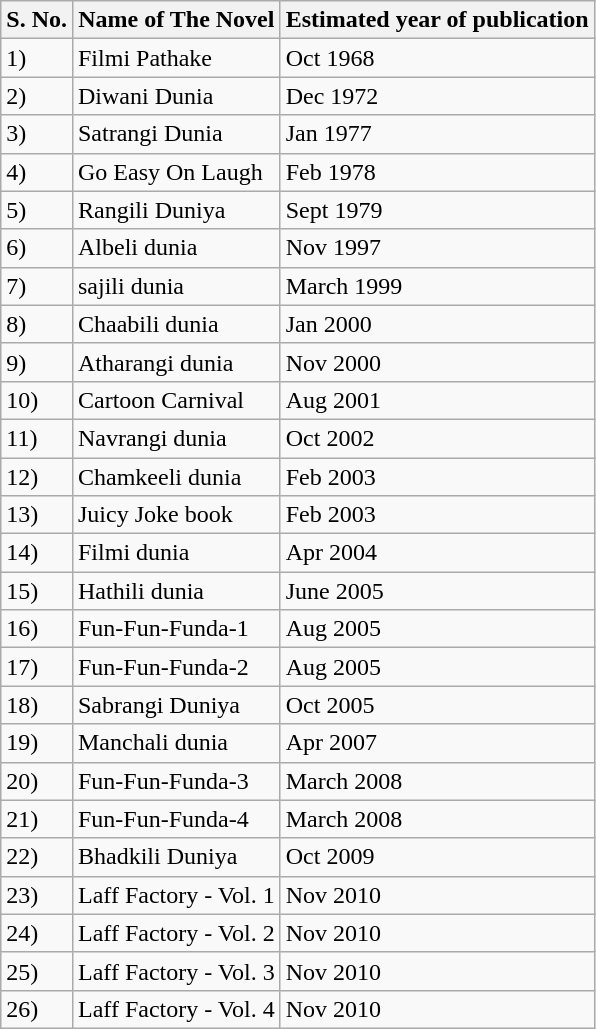<table class="wikitable">
<tr>
<th>S. No.</th>
<th>Name of The Novel</th>
<th>Estimated year of publication</th>
</tr>
<tr>
<td>1)</td>
<td>Filmi Pathake</td>
<td>Oct 1968</td>
</tr>
<tr>
<td>2)</td>
<td>Diwani Dunia</td>
<td>Dec 1972</td>
</tr>
<tr>
<td>3)</td>
<td>Satrangi Dunia</td>
<td>Jan 1977</td>
</tr>
<tr>
<td>4)</td>
<td>Go Easy On Laugh</td>
<td>Feb 1978</td>
</tr>
<tr>
<td>5)</td>
<td>Rangili Duniya</td>
<td>Sept 1979</td>
</tr>
<tr>
<td>6)</td>
<td>Albeli dunia</td>
<td>Nov 1997</td>
</tr>
<tr>
<td>7)</td>
<td>sajili dunia</td>
<td>March 1999</td>
</tr>
<tr>
<td>8)</td>
<td>Chaabili dunia</td>
<td>Jan 2000</td>
</tr>
<tr>
<td>9)</td>
<td>Atharangi dunia</td>
<td>Nov 2000</td>
</tr>
<tr>
<td>10)</td>
<td>Cartoon Carnival</td>
<td>Aug 2001</td>
</tr>
<tr>
<td>11)</td>
<td>Navrangi dunia</td>
<td>Oct 2002</td>
</tr>
<tr>
<td>12)</td>
<td>Chamkeeli dunia</td>
<td>Feb 2003</td>
</tr>
<tr>
<td>13)</td>
<td>Juicy Joke book</td>
<td>Feb 2003</td>
</tr>
<tr>
<td>14)</td>
<td>Filmi dunia</td>
<td>Apr 2004</td>
</tr>
<tr>
<td>15)</td>
<td>Hathili dunia</td>
<td>June 2005</td>
</tr>
<tr>
<td>16)</td>
<td>Fun-Fun-Funda-1</td>
<td>Aug 2005</td>
</tr>
<tr>
<td>17)</td>
<td>Fun-Fun-Funda-2</td>
<td>Aug 2005</td>
</tr>
<tr>
<td>18)</td>
<td>Sabrangi Duniya</td>
<td>Oct 2005</td>
</tr>
<tr>
<td>19)</td>
<td>Manchali dunia</td>
<td>Apr 2007</td>
</tr>
<tr>
<td>20)</td>
<td>Fun-Fun-Funda-3</td>
<td>March 2008</td>
</tr>
<tr>
<td>21)</td>
<td>Fun-Fun-Funda-4</td>
<td>March 2008</td>
</tr>
<tr>
<td>22)</td>
<td>Bhadkili Duniya</td>
<td>Oct 2009</td>
</tr>
<tr>
<td>23)</td>
<td>Laff Factory - Vol. 1</td>
<td>Nov 2010</td>
</tr>
<tr>
<td>24)</td>
<td>Laff Factory - Vol. 2</td>
<td>Nov 2010</td>
</tr>
<tr>
<td>25)</td>
<td>Laff Factory - Vol. 3</td>
<td>Nov 2010</td>
</tr>
<tr>
<td>26)</td>
<td>Laff Factory - Vol. 4</td>
<td>Nov 2010</td>
</tr>
</table>
